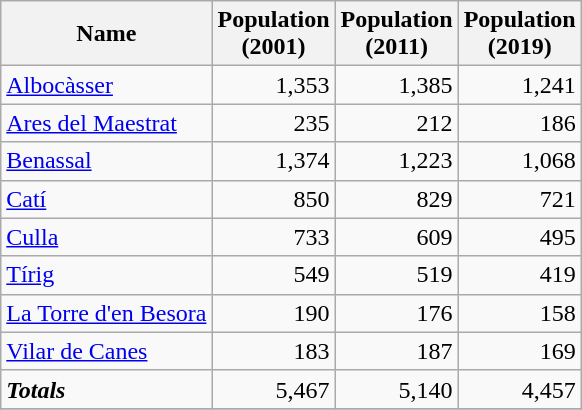<table class="wikitable sortable">
<tr>
<th><strong>Name</strong></th>
<th><strong>Population<br>(2001)</strong></th>
<th><strong>Population<br>(2011)</strong></th>
<th><strong>Population<br>(2019)</strong></th>
</tr>
<tr>
<td><a href='#'>Albocàsser</a></td>
<td align=right>1,353</td>
<td align=right>1,385</td>
<td align=right>1,241</td>
</tr>
<tr>
<td><a href='#'>Ares del Maestrat</a></td>
<td align=right>235</td>
<td align=right>212</td>
<td align=right>186</td>
</tr>
<tr>
<td><a href='#'>Benassal</a></td>
<td align=right>1,374</td>
<td align=right>1,223</td>
<td align=right>1,068</td>
</tr>
<tr>
<td><a href='#'>Catí</a></td>
<td align=right>850</td>
<td align=right>829</td>
<td align=right>721</td>
</tr>
<tr>
<td><a href='#'>Culla</a></td>
<td align=right>733</td>
<td align=right>609</td>
<td align=right>495</td>
</tr>
<tr>
<td><a href='#'>Tírig</a></td>
<td align=right>549</td>
<td align=right>519</td>
<td align=right>419</td>
</tr>
<tr>
<td><a href='#'>La Torre d'en Besora</a></td>
<td align=right>190</td>
<td align=right>176</td>
<td align=right>158</td>
</tr>
<tr>
<td><a href='#'>Vilar de Canes</a></td>
<td align=right>183</td>
<td align=right>187</td>
<td align=right>169</td>
</tr>
<tr>
<td><strong><em>Totals</em></strong></td>
<td align=right>5,467</td>
<td align=right>5,140</td>
<td align=right>4,457</td>
</tr>
<tr>
</tr>
</table>
